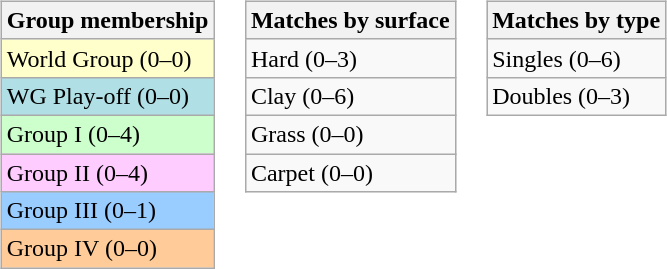<table>
<tr valign=top>
<td><br><table class=wikitable>
<tr>
<th>Group membership</th>
</tr>
<tr bgcolor=#FFFFCC>
<td>World Group (0–0)</td>
</tr>
<tr style="background:#B0E0E6;">
<td>WG Play-off (0–0)</td>
</tr>
<tr bgcolor=#CCFFCC>
<td>Group I (0–4)</td>
</tr>
<tr bgcolor=#FFCCFF>
<td>Group II (0–4)</td>
</tr>
<tr bgcolor=#99CCFF>
<td>Group III (0–1)</td>
</tr>
<tr bgcolor=#FFCC99>
<td>Group IV (0–0)</td>
</tr>
</table>
</td>
<td><br><table class=wikitable>
<tr>
<th>Matches by surface</th>
</tr>
<tr>
<td>Hard (0–3)</td>
</tr>
<tr>
<td>Clay (0–6)</td>
</tr>
<tr>
<td>Grass (0–0)</td>
</tr>
<tr>
<td>Carpet (0–0)</td>
</tr>
</table>
</td>
<td><br><table class=wikitable>
<tr>
<th>Matches by type</th>
</tr>
<tr>
<td>Singles (0–6)</td>
</tr>
<tr>
<td>Doubles (0–3)</td>
</tr>
</table>
</td>
</tr>
</table>
